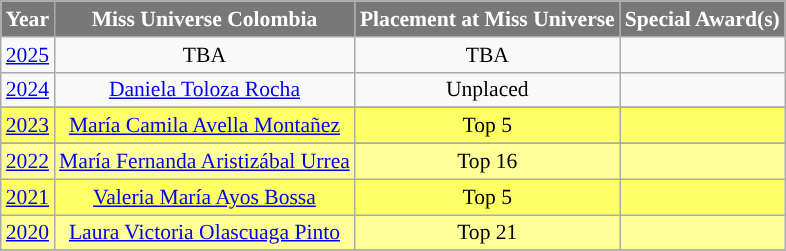<table class="wikitable " style="font-size: 90%; text-align:center;">
<tr>
<th style="background-color:#787878;color:#FFFFFF;">Year</th>
<th style="background-color:#787878;color:#FFFFFF;">Miss Universe Colombia</th>
<th style="background-color:#787878;color:#FFFFFF;">Placement at Miss Universe</th>
<th style="background-color:#787878;color:#FFFFFF;">Special Award(s)</th>
</tr>
<tr>
<td><a href='#'>2025</a></td>
<td>TBA</td>
<td>TBA</td>
<td></td>
</tr>
<tr>
<td><a href='#'>2024</a></td>
<td><a href='#'>Daniela Toloza Rocha</a></td>
<td>Unplaced</td>
<td></td>
</tr>
<tr>
</tr>
<tr style="background-color:#FFFF66; ">
<td><a href='#'>2023</a></td>
<td><a href='#'>María Camila Avella Montañez</a></td>
<td>Top 5</td>
<td></td>
</tr>
<tr>
</tr>
<tr style="background-color:#FFFF99">
<td><a href='#'>2022</a></td>
<td><a href='#'>María Fernanda Aristizábal Urrea</a></td>
<td>Top 16</td>
<td></td>
</tr>
<tr style="background-color:#FFFF66; ">
<td><a href='#'>2021</a></td>
<td><a href='#'>Valeria María Ayos Bossa</a></td>
<td>Top 5</td>
<td></td>
</tr>
<tr style="background-color:#FFFF99; ">
<td><a href='#'>2020</a></td>
<td><a href='#'>Laura Victoria Olascuaga Pinto</a></td>
<td>Top 21</td>
<td></td>
</tr>
<tr>
</tr>
</table>
